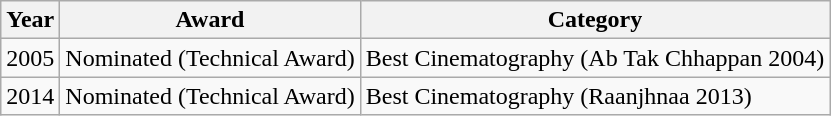<table class="wikitable">
<tr>
<th>Year</th>
<th>Award</th>
<th>Category</th>
</tr>
<tr>
<td>2005</td>
<td>Nominated (Technical Award)</td>
<td>Best Cinematography (Ab Tak Chhappan 2004)</td>
</tr>
<tr>
<td>2014</td>
<td>Nominated (Technical Award)</td>
<td>Best Cinematography (Raanjhnaa 2013)</td>
</tr>
</table>
